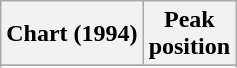<table class="wikitable sortable">
<tr>
<th align="left">Chart (1994)</th>
<th align="center">Peak<br>position</th>
</tr>
<tr>
</tr>
<tr>
</tr>
</table>
